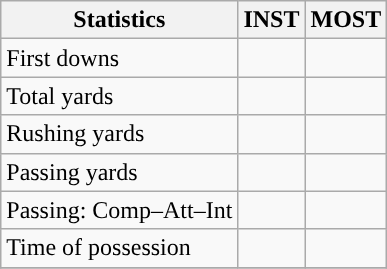<table class="wikitable" style="float: left;">
<tr>
<th>Statistics</th>
<th>INST</th>
<th>MOST</th>
</tr>
<tr>
<td>First downs</td>
<td></td>
<td></td>
</tr>
<tr>
<td>Total yards</td>
<td></td>
<td></td>
</tr>
<tr>
<td>Rushing yards</td>
<td></td>
<td></td>
</tr>
<tr>
<td>Passing yards</td>
<td></td>
<td></td>
</tr>
<tr>
<td>Passing: Comp–Att–Int</td>
<td></td>
<td></td>
</tr>
<tr>
<td>Time of possession</td>
<td></td>
<td></td>
</tr>
<tr>
</tr>
</table>
